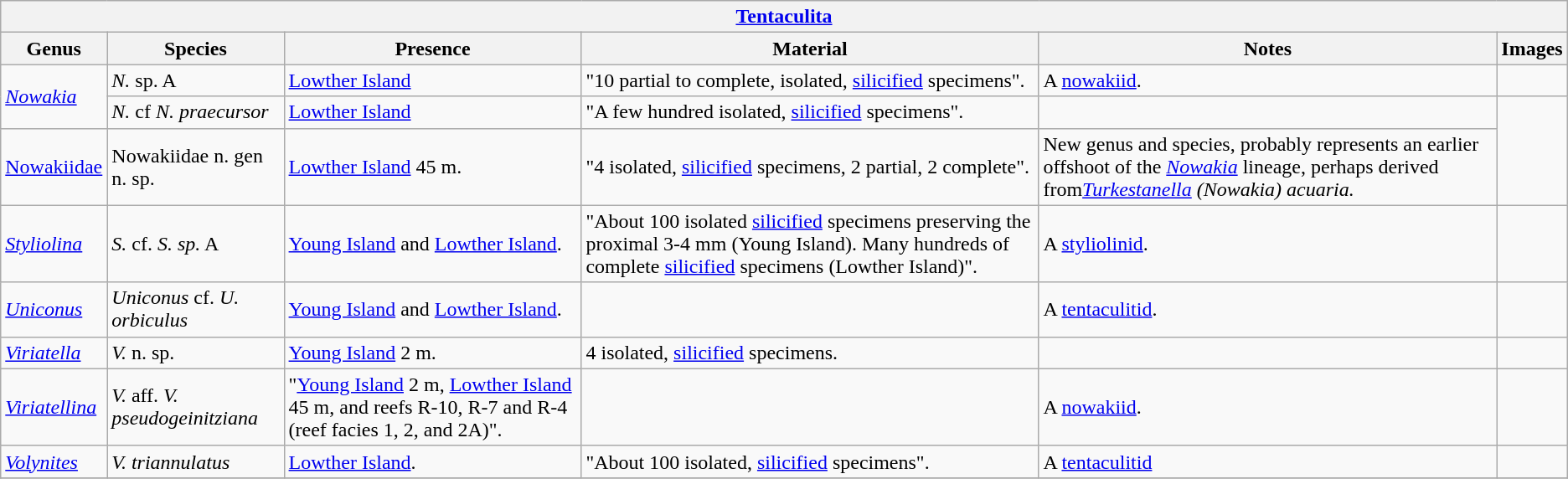<table class="wikitable" align="center">
<tr>
<th colspan="6" align="center"><a href='#'>Tentaculita</a></th>
</tr>
<tr>
<th>Genus</th>
<th>Species</th>
<th>Presence</th>
<th><strong>Material</strong></th>
<th>Notes</th>
<th>Images</th>
</tr>
<tr>
<td rowspan=2><em><a href='#'>Nowakia</a></em></td>
<td><em>N.</em> sp. A</td>
<td><a href='#'>Lowther Island</a></td>
<td>"10 partial to complete, isolated, <a href='#'>silicified</a> specimens".</td>
<td>A <a href='#'>nowakiid</a>.</td>
<td></td>
</tr>
<tr>
<td><em>N.</em> cf <em>N. praecursor</em></td>
<td><a href='#'>Lowther Island</a></td>
<td>"A few hundred isolated, <a href='#'>silicified</a> specimens".</td>
<td></td>
</tr>
<tr>
<td><a href='#'>Nowakiidae</a></td>
<td>Nowakiidae n. gen n. sp.</td>
<td><a href='#'>Lowther Island</a> 45 m.</td>
<td>"4 isolated, <a href='#'>silicified</a> specimens, 2 partial, 2 complete".</td>
<td>New genus and species, probably represents an earlier offshoot of the <em><a href='#'>Nowakia</a></em> lineage, perhaps derived from<em><a href='#'>Turkestanella</a> (Nowakia) acuaria</em><em>.</em></td>
</tr>
<tr>
<td><em><a href='#'>Styliolina</a></em></td>
<td><em>S.</em> cf. <em>S. sp.</em> A</td>
<td><a href='#'>Young Island</a> and <a href='#'>Lowther Island</a>.</td>
<td>"About 100 isolated <a href='#'>silicified</a> specimens preserving the proximal 3-4 mm (Young Island). Many hundreds of complete <a href='#'>silicified</a> specimens (Lowther Island)".</td>
<td>A <a href='#'>styliolinid</a>.</td>
<td></td>
</tr>
<tr>
<td><em><a href='#'>Uniconus</a></em></td>
<td><em>Uniconus</em> cf. <em>U. orbiculus</em></td>
<td><a href='#'>Young Island</a> and <a href='#'>Lowther Island</a>.</td>
<td></td>
<td>A <a href='#'>tentaculitid</a>.</td>
<td></td>
</tr>
<tr>
<td><em><a href='#'>Viriatella</a></em></td>
<td><em>V.</em> n. sp.</td>
<td><a href='#'>Young Island</a> 2 m.</td>
<td>4 isolated, <a href='#'>silicified</a> specimens.</td>
<td></td>
<td></td>
</tr>
<tr>
<td><em><a href='#'>Viriatellina</a></em></td>
<td><em>V.</em> aff. <em>V. pseudogeinitziana</em></td>
<td>"<a href='#'>Young Island</a> 2 m, <a href='#'>Lowther Island</a> 45 m, and reefs R-10, R-7 and R-4 (reef facies 1, 2, and 2A)".</td>
<td></td>
<td>A <a href='#'>nowakiid</a>.</td>
<td></td>
</tr>
<tr>
<td><em><a href='#'>Volynites</a></em></td>
<td><em>V. triannulatus</em></td>
<td><a href='#'>Lowther Island</a>.</td>
<td>"About 100 isolated, <a href='#'>silicified</a> specimens".</td>
<td>A <a href='#'>tentaculitid</a></td>
<td></td>
</tr>
<tr>
</tr>
</table>
